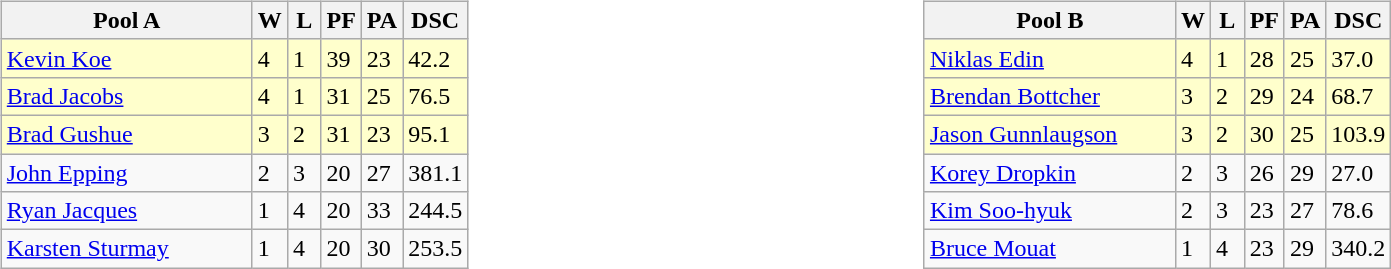<table>
<tr>
<td valign=top width=10%><br><table class=wikitable>
<tr>
<th width=160>Pool A</th>
<th width=15>W</th>
<th width=15>L</th>
<th width=15>PF</th>
<th width=15>PA</th>
<th width=20>DSC</th>
</tr>
<tr bgcolor=#ffffcc>
<td> <a href='#'>Kevin Koe</a></td>
<td>4</td>
<td>1</td>
<td>39</td>
<td>23</td>
<td>42.2</td>
</tr>
<tr bgcolor=#ffffcc>
<td> <a href='#'>Brad Jacobs</a></td>
<td>4</td>
<td>1</td>
<td>31</td>
<td>25</td>
<td>76.5</td>
</tr>
<tr bgcolor=#ffffcc>
<td> <a href='#'>Brad Gushue</a></td>
<td>3</td>
<td>2</td>
<td>31</td>
<td>23</td>
<td>95.1</td>
</tr>
<tr>
<td> <a href='#'>John Epping</a></td>
<td>2</td>
<td>3</td>
<td>20</td>
<td>27</td>
<td>381.1</td>
</tr>
<tr>
<td> <a href='#'>Ryan Jacques</a></td>
<td>1</td>
<td>4</td>
<td>20</td>
<td>33</td>
<td>244.5</td>
</tr>
<tr>
<td> <a href='#'>Karsten Sturmay</a></td>
<td>1</td>
<td>4</td>
<td>20</td>
<td>30</td>
<td>253.5</td>
</tr>
</table>
</td>
<td valign=top width=10%><br><table class=wikitable>
<tr>
<th width=160>Pool B</th>
<th width=15>W</th>
<th width=15>L</th>
<th width=15>PF</th>
<th width=15>PA</th>
<th width=20>DSC</th>
</tr>
<tr bgcolor=#ffffcc>
<td> <a href='#'>Niklas Edin</a></td>
<td>4</td>
<td>1</td>
<td>28</td>
<td>25</td>
<td>37.0</td>
</tr>
<tr bgcolor=#ffffcc>
<td> <a href='#'>Brendan Bottcher</a></td>
<td>3</td>
<td>2</td>
<td>29</td>
<td>24</td>
<td>68.7</td>
</tr>
<tr bgcolor=#ffffcc>
<td> <a href='#'>Jason Gunnlaugson</a></td>
<td>3</td>
<td>2</td>
<td>30</td>
<td>25</td>
<td>103.9</td>
</tr>
<tr>
<td> <a href='#'>Korey Dropkin</a></td>
<td>2</td>
<td>3</td>
<td>26</td>
<td>29</td>
<td>27.0</td>
</tr>
<tr>
<td> <a href='#'>Kim Soo-hyuk</a></td>
<td>2</td>
<td>3</td>
<td>23</td>
<td>27</td>
<td>78.6</td>
</tr>
<tr>
<td> <a href='#'>Bruce Mouat</a></td>
<td>1</td>
<td>4</td>
<td>23</td>
<td>29</td>
<td>340.2</td>
</tr>
</table>
</td>
</tr>
</table>
